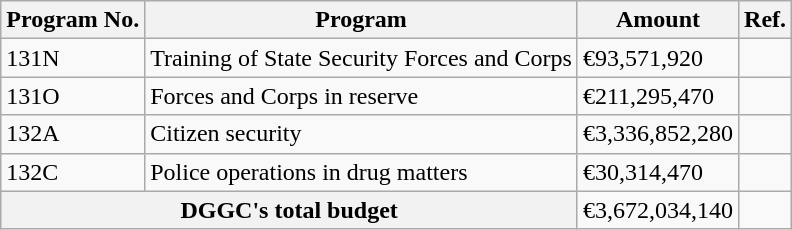<table class="wikitable">
<tr>
<th>Program No.</th>
<th>Program</th>
<th>Amount</th>
<th>Ref.</th>
</tr>
<tr>
<td>131N</td>
<td>Training of State Security Forces and Corps</td>
<td>€93,571,920</td>
<td></td>
</tr>
<tr>
<td>131O</td>
<td>Forces and Corps in reserve</td>
<td>€211,295,470</td>
<td></td>
</tr>
<tr>
<td>132A</td>
<td>Citizen security</td>
<td>€3,336,852,280</td>
<td></td>
</tr>
<tr>
<td>132C</td>
<td>Police operations in drug matters</td>
<td>€30,314,470</td>
<td></td>
</tr>
<tr>
<th colspan="2">DGGC's total budget</th>
<td>€3,672,034,140</td>
</tr>
</table>
